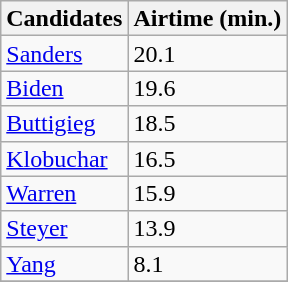<table class="wikitable sortable" style="display:inline-table;line-height:16px;">
<tr>
<th>Candidates</th>
<th>Airtime (min.)</th>
</tr>
<tr>
<td><a href='#'>Sanders</a></td>
<td>20.1</td>
</tr>
<tr>
<td><a href='#'>Biden</a></td>
<td>19.6</td>
</tr>
<tr>
<td><a href='#'>Buttigieg</a></td>
<td>18.5</td>
</tr>
<tr>
<td><a href='#'>Klobuchar</a></td>
<td>16.5</td>
</tr>
<tr>
<td><a href='#'>Warren</a></td>
<td>15.9</td>
</tr>
<tr>
<td><a href='#'>Steyer</a></td>
<td>13.9</td>
</tr>
<tr>
<td><a href='#'>Yang</a></td>
<td>8.1</td>
</tr>
<tr>
</tr>
</table>
